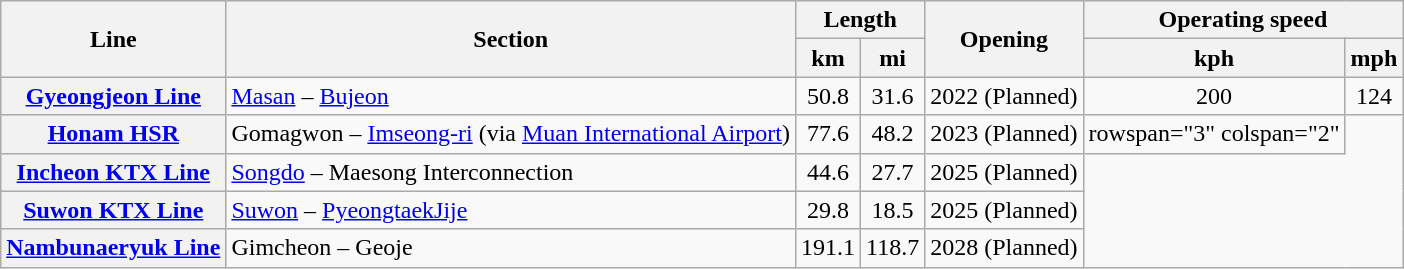<table class="wikitable plainrowheaders">
<tr>
<th scope="col" rowspan="2">Line</th>
<th scope="col" rowspan="2">Section</th>
<th scope="col" colspan="2">Length</th>
<th scope="col" rowspan="2">Opening</th>
<th scope="col" colspan="2">Operating speed</th>
</tr>
<tr>
<th scope="col">km</th>
<th scope="col">mi</th>
<th scope="col">kph</th>
<th scope="col">mph</th>
</tr>
<tr>
<th scope="row"><strong><a href='#'>Gyeongjeon Line</a></strong></th>
<td><a href='#'>Masan</a> – <a href='#'>Bujeon</a></td>
<td style="text-align:center">50.8</td>
<td style="text-align:center">31.6</td>
<td>2022 (Planned)</td>
<td style="text-align:center">200</td>
<td style="text-align:center">124</td>
</tr>
<tr>
<th scope="row"><strong><a href='#'>Honam HSR</a></strong></th>
<td>Gomagwon – <a href='#'>Imseong-ri</a> (via <a href='#'>Muan International Airport</a>)</td>
<td style="text-align:center">77.6</td>
<td style="text-align:center">48.2</td>
<td>2023 (Planned)</td>
<td>rowspan="3" colspan="2" </td>
</tr>
<tr>
<th scope="row"><strong><a href='#'>Incheon KTX Line</a></strong></th>
<td><a href='#'>Songdo</a> – Maesong Interconnection</td>
<td style="text-align:center">44.6</td>
<td style="text-align:center">27.7</td>
<td>2025 (Planned)</td>
</tr>
<tr>
<th scope="row"><strong><a href='#'>Suwon KTX Line</a></strong></th>
<td><a href='#'>Suwon</a> – <a href='#'>PyeongtaekJije</a></td>
<td style="text-align:center">29.8</td>
<td style="text-align:center">18.5</td>
<td>2025 (Planned)</td>
</tr>
<tr>
<th scope="row"><strong><a href='#'>Nambunaeryuk Line</a></strong></th>
<td>Gimcheon – Geoje</td>
<td style="text-align:center">191.1</td>
<td style="text-align:center">118.7</td>
<td>2028 (Planned)</td>
</tr>
</table>
